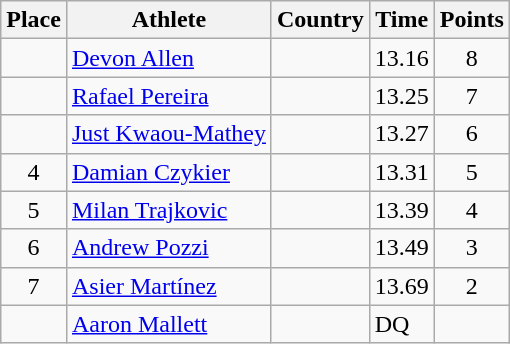<table class="wikitable">
<tr>
<th>Place</th>
<th>Athlete</th>
<th>Country</th>
<th>Time</th>
<th>Points</th>
</tr>
<tr>
<td align=center></td>
<td><a href='#'>Devon Allen</a></td>
<td></td>
<td>13.16</td>
<td align=center>8</td>
</tr>
<tr>
<td align=center></td>
<td><a href='#'>Rafael Pereira</a></td>
<td></td>
<td>13.25</td>
<td align=center>7</td>
</tr>
<tr>
<td align=center></td>
<td><a href='#'>Just Kwaou-Mathey</a></td>
<td></td>
<td>13.27</td>
<td align=center>6</td>
</tr>
<tr>
<td align=center>4</td>
<td><a href='#'>Damian Czykier</a></td>
<td></td>
<td>13.31</td>
<td align=center>5</td>
</tr>
<tr>
<td align=center>5</td>
<td><a href='#'>Milan Trajkovic</a></td>
<td></td>
<td>13.39</td>
<td align=center>4</td>
</tr>
<tr>
<td align=center>6</td>
<td><a href='#'>Andrew Pozzi</a></td>
<td></td>
<td>13.49</td>
<td align=center>3</td>
</tr>
<tr>
<td align=center>7</td>
<td><a href='#'>Asier Martínez</a></td>
<td></td>
<td>13.69</td>
<td align=center>2</td>
</tr>
<tr>
<td align=center></td>
<td><a href='#'>Aaron Mallett</a></td>
<td></td>
<td>DQ</td>
<td align=center></td>
</tr>
</table>
